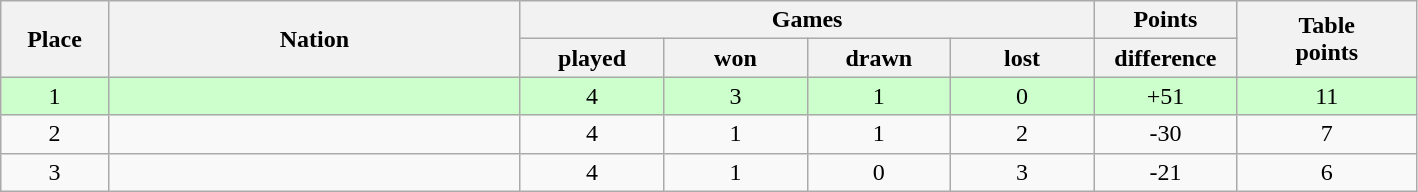<table class="wikitable">
<tr>
<th rowspan="2" width="6%">Place</th>
<th rowspan="2" width="23%">Nation</th>
<th colspan="4" width="40%">Games</th>
<th>Points</th>
<th rowspan="2" width="10%">Table<br>points</th>
</tr>
<tr>
<th width="8%">played</th>
<th width="8%">won</th>
<th width="8%">drawn</th>
<th width="8%">lost</th>
<th width="8%">difference</th>
</tr>
<tr bgcolor="ccffcc" align="center">
<td>1</td>
<td align="left"></td>
<td>4</td>
<td>3</td>
<td>1</td>
<td>0</td>
<td>+51</td>
<td>11</td>
</tr>
<tr align="center">
<td>2</td>
<td align="left"></td>
<td>4</td>
<td>1</td>
<td>1</td>
<td>2</td>
<td>-30</td>
<td>7</td>
</tr>
<tr align="center">
<td>3</td>
<td align="left"></td>
<td>4</td>
<td>1</td>
<td>0</td>
<td>3</td>
<td>-21</td>
<td>6</td>
</tr>
</table>
